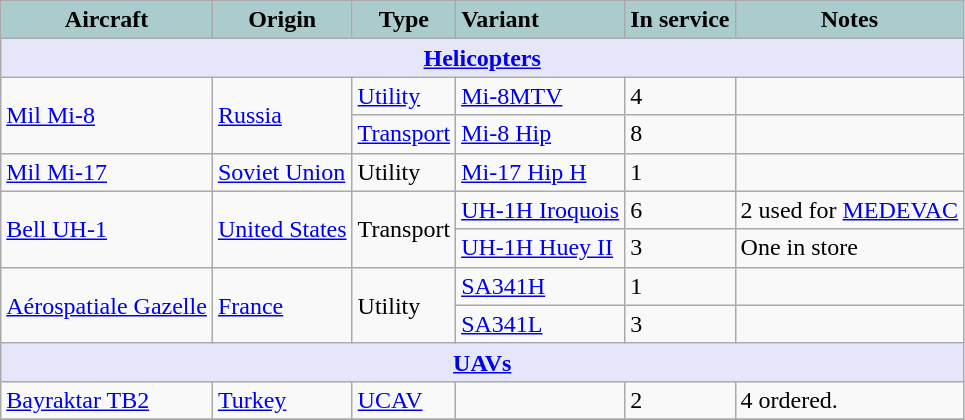<table class="wikitable">
<tr>
<th style="text-align:center; background:#acc;">Aircraft</th>
<th style="text-align: center; background:#acc;">Origin</th>
<th style="text-align:l center; background:#acc;">Type</th>
<th style="text-align:left; background:#acc;">Variant</th>
<th style="text-align:center; background:#acc;">In service</th>
<th style="text-align: center; background:#acc;">Notes</th>
</tr>
<tr>
<th colspan="7" style="align: center; background: lavender;"><a href='#'>Helicopters</a></th>
</tr>
<tr>
<td rowspan="2"><a href='#'>Mil Mi-8</a></td>
<td rowspan="2"><a href='#'>Russia</a></td>
<td><a href='#'>Utility</a></td>
<td><a href='#'>Mi-8MTV</a></td>
<td>4</td>
<td></td>
</tr>
<tr>
<td><a href='#'>Transport</a></td>
<td><a href='#'>Mi-8 Hip</a></td>
<td>8</td>
<td></td>
</tr>
<tr>
<td><a href='#'>Mil Mi-17</a></td>
<td><a href='#'>Soviet Union</a></td>
<td>Utility</td>
<td><a href='#'>Mi-17 Hip H</a></td>
<td>1</td>
<td></td>
</tr>
<tr>
<td rowspan="2"><a href='#'>Bell UH-1</a></td>
<td rowspan="2"><a href='#'>United States</a></td>
<td rowspan="2">Transport</td>
<td><a href='#'>UH-1H Iroquois</a></td>
<td>6</td>
<td>2 used for <a href='#'>MEDEVAC</a></td>
</tr>
<tr>
<td><a href='#'>UH-1H Huey II</a></td>
<td>3</td>
<td>One in store</td>
</tr>
<tr>
<td rowspan="2"><a href='#'>Aérospatiale Gazelle</a></td>
<td rowspan="2"><a href='#'>France</a></td>
<td rowspan="2">Utility</td>
<td><a href='#'>SA341H</a></td>
<td>1</td>
<td></td>
</tr>
<tr>
<td><a href='#'>SA341L</a></td>
<td>3</td>
<td></td>
</tr>
<tr>
<th style="align: center; background: lavender;" colspan="6"><a href='#'>UAVs</a></th>
</tr>
<tr>
<td><a href='#'>Bayraktar TB2</a></td>
<td><a href='#'>Turkey</a></td>
<td><a href='#'>UCAV</a></td>
<td></td>
<td>2</td>
<td>4 ordered.</td>
</tr>
<tr>
</tr>
</table>
